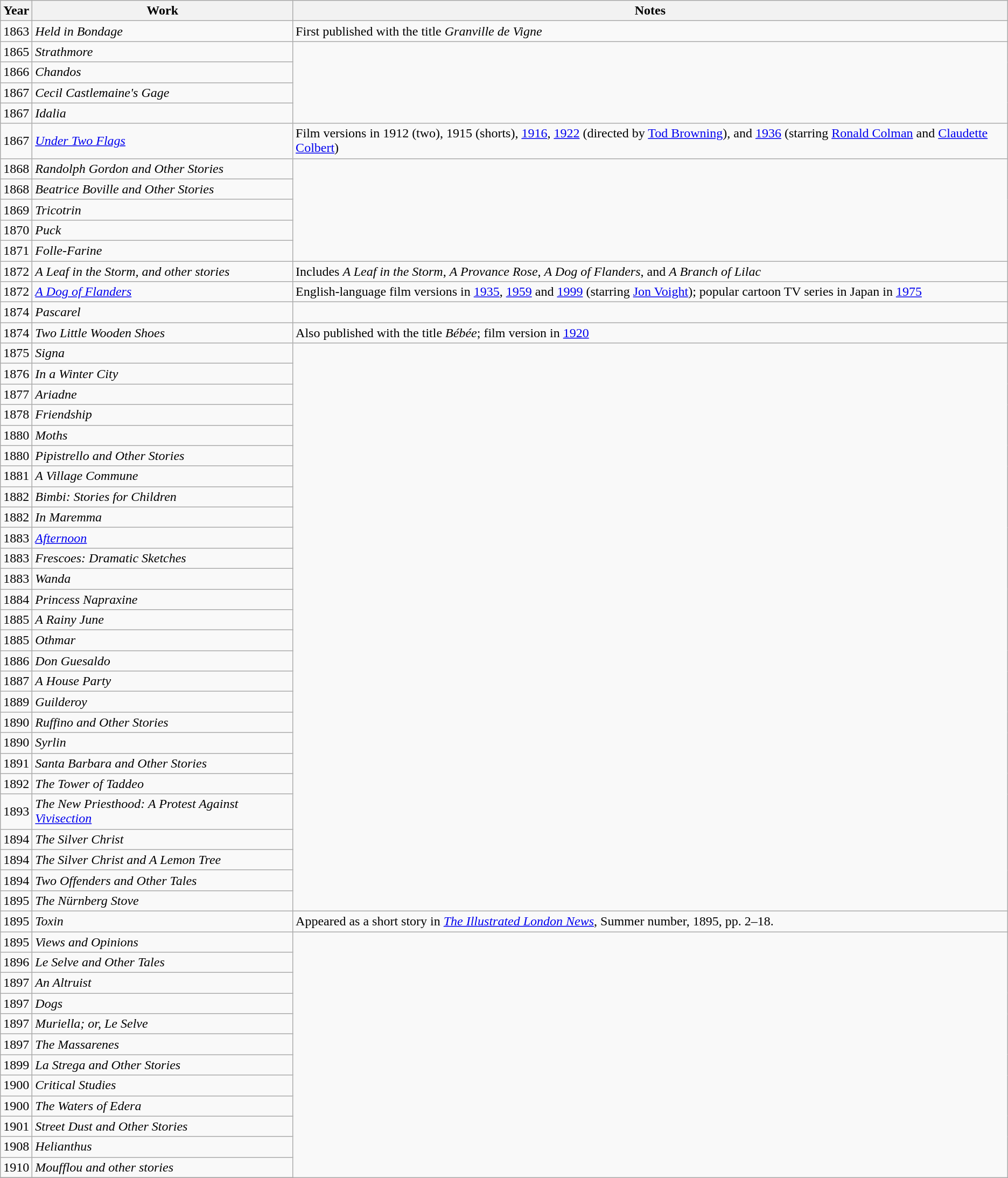<table class="wikitable sortable">
<tr>
<th>Year</th>
<th>Work</th>
<th class="unsortable">Notes</th>
</tr>
<tr>
<td>1863</td>
<td><em>Held in Bondage</em></td>
<td>First published with the title <em>Granville de Vigne</em></td>
</tr>
<tr>
<td>1865</td>
<td><em>Strathmore</em></td>
</tr>
<tr>
<td>1866</td>
<td><em>Chandos </em></td>
</tr>
<tr>
<td>1867</td>
<td><em>Cecil Castlemaine's Gage</em></td>
</tr>
<tr>
<td>1867</td>
<td><em>Idalia</em></td>
</tr>
<tr>
<td>1867</td>
<td><em><a href='#'>Under Two Flags</a></em></td>
<td>Film versions in 1912 (two), 1915 (shorts), <a href='#'>1916</a>, <a href='#'>1922</a> (directed by <a href='#'>Tod Browning</a>), and <a href='#'>1936</a> (starring <a href='#'>Ronald Colman</a> and <a href='#'>Claudette Colbert</a>)</td>
</tr>
<tr>
<td>1868</td>
<td><em>Randolph Gordon and Other Stories</em></td>
</tr>
<tr>
<td>1868</td>
<td><em>Beatrice Boville and Other Stories</em></td>
</tr>
<tr>
<td>1869</td>
<td><em>Tricotrin</em></td>
</tr>
<tr>
<td>1870</td>
<td><em>Puck</em></td>
</tr>
<tr>
<td>1871</td>
<td><em>Folle-Farine</em></td>
</tr>
<tr>
<td>1872</td>
<td><em>A Leaf in the Storm, and other stories</em></td>
<td>Includes <em>A Leaf in the Storm</em>, <em>A Provance Rose</em>, <em>A Dog of Flanders</em>, and <em>A Branch of Lilac</em></td>
</tr>
<tr>
<td>1872</td>
<td><em><a href='#'>A Dog of Flanders</a></em></td>
<td>English-language film versions in <a href='#'>1935</a>, <a href='#'>1959</a> and <a href='#'>1999</a> (starring <a href='#'>Jon Voight</a>); popular cartoon TV series in Japan in <a href='#'>1975</a></td>
</tr>
<tr>
<td>1874</td>
<td><em>Pascarel</em></td>
</tr>
<tr>
<td>1874</td>
<td><em>Two Little Wooden Shoes</em></td>
<td>Also published with the title <em>Bébée</em>; film version in <a href='#'>1920</a></td>
</tr>
<tr>
<td>1875</td>
<td><em>Signa</em></td>
</tr>
<tr>
<td>1876</td>
<td><em>In a Winter City</em></td>
</tr>
<tr>
<td>1877</td>
<td><em>Ariadne</em></td>
</tr>
<tr>
<td>1878</td>
<td><em>Friendship</em></td>
</tr>
<tr>
<td>1880</td>
<td><em>Moths</em></td>
</tr>
<tr>
<td>1880</td>
<td><em>Pipistrello and Other Stories</em></td>
</tr>
<tr>
<td>1881</td>
<td><em>A Village Commune</em></td>
</tr>
<tr>
<td>1882</td>
<td><em>Bimbi: Stories for Children</em></td>
</tr>
<tr>
<td>1882</td>
<td><em>In Maremma</em></td>
</tr>
<tr>
<td>1883</td>
<td><em><a href='#'>Afternoon</a></em></td>
</tr>
<tr>
<td>1883</td>
<td><em>Frescoes: Dramatic Sketches</em></td>
</tr>
<tr>
<td>1883</td>
<td><em>Wanda</em></td>
</tr>
<tr>
<td>1884</td>
<td><em>Princess Napraxine</em></td>
</tr>
<tr>
<td>1885</td>
<td><em>A Rainy June</em></td>
</tr>
<tr>
<td>1885</td>
<td><em>Othmar</em></td>
</tr>
<tr>
<td>1886</td>
<td><em>Don Guesaldo</em></td>
</tr>
<tr>
<td>1887</td>
<td><em>A House Party</em></td>
</tr>
<tr>
<td>1889</td>
<td><em>Guilderoy</em></td>
</tr>
<tr>
<td>1890</td>
<td><em>Ruffino and Other Stories</em></td>
</tr>
<tr>
<td>1890</td>
<td><em>Syrlin</em></td>
</tr>
<tr>
<td>1891</td>
<td><em>Santa Barbara and Other Stories</em></td>
</tr>
<tr>
<td>1892</td>
<td><em>The Tower of Taddeo</em></td>
</tr>
<tr>
<td>1893</td>
<td><em>The New Priesthood: A Protest Against <a href='#'>Vivisection</a></em></td>
</tr>
<tr>
<td>1894</td>
<td><em>The Silver Christ</em></td>
</tr>
<tr>
<td>1894</td>
<td><em>The Silver Christ and A Lemon Tree</em></td>
</tr>
<tr>
<td>1894</td>
<td><em>Two Offenders and Other Tales</em></td>
</tr>
<tr>
<td>1895</td>
<td><em>The Nürnberg Stove</em></td>
</tr>
<tr>
<td>1895</td>
<td><em>Toxin</em></td>
<td>Appeared as a short story in <em><a href='#'>The Illustrated London News</a></em>, Summer number, 1895, pp. 2–18.</td>
</tr>
<tr>
<td>1895</td>
<td><em>Views and Opinions</em></td>
</tr>
<tr>
<td>1896</td>
<td><em>Le Selve and Other Tales</em></td>
</tr>
<tr>
<td>1897</td>
<td><em>An Altruist</em></td>
</tr>
<tr>
<td>1897</td>
<td><em>Dogs</em></td>
</tr>
<tr>
<td>1897</td>
<td><em>Muriella; or, Le Selve</em></td>
</tr>
<tr>
<td>1897</td>
<td><em>The Massarenes</em></td>
</tr>
<tr>
<td>1899</td>
<td><em>La Strega and Other Stories</em></td>
</tr>
<tr>
<td>1900</td>
<td><em>Critical Studies</em></td>
</tr>
<tr>
<td>1900</td>
<td><em>The Waters of Edera</em></td>
</tr>
<tr>
<td>1901</td>
<td><em>Street Dust and Other Stories</em></td>
</tr>
<tr>
<td>1908</td>
<td><em>Helianthus </em></td>
</tr>
<tr>
<td>1910</td>
<td><em>Moufflou and other stories</em></td>
</tr>
<tr>
</tr>
</table>
